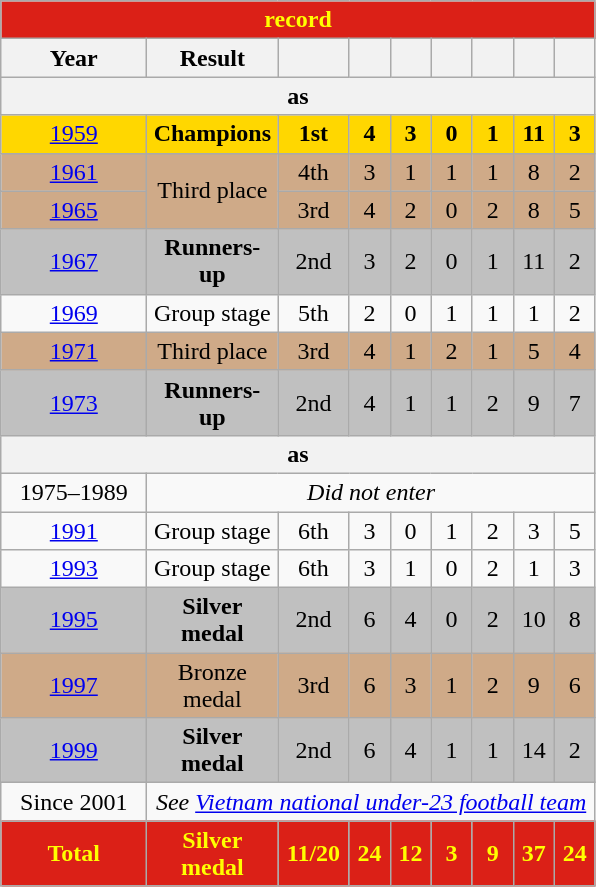<table class="wikitable collapsible collapsed" style="text-align:center;">
<tr>
<th colspan="9" style="background: #DB2017; color: #FFFF00;"><a href='#'></a> record</th>
</tr>
<tr>
<th width="90">Year</th>
<th width="80">Result</th>
<th width="40"></th>
<th width="20"></th>
<th width="20"></th>
<th width="20"></th>
<th width="20"></th>
<th width="20"></th>
<th width="20"></th>
</tr>
<tr>
<th colspan=9>as </th>
</tr>
<tr style="background:gold">
<td> <a href='#'>1959</a></td>
<td><strong>Champions</strong></td>
<td><strong>1st</strong></td>
<td><strong>4</strong></td>
<td><strong>3</strong></td>
<td><strong>0</strong></td>
<td><strong>1</strong></td>
<td><strong>11</strong></td>
<td><strong>3</strong></td>
</tr>
<tr style="background:#cfaa88;">
<td> <a href='#'>1961</a></td>
<td rowspan="2">Third place</td>
<td>4th</td>
<td>3</td>
<td>1</td>
<td>1</td>
<td>1</td>
<td>8</td>
<td>2</td>
</tr>
<tr style="background:#cfaa88;">
<td> <a href='#'>1965</a></td>
<td>3rd</td>
<td>4</td>
<td>2</td>
<td>0</td>
<td>2</td>
<td>8</td>
<td>5</td>
</tr>
<tr style="background:Silver;">
<td> <a href='#'>1967</a></td>
<td><strong>Runners-up</strong></td>
<td>2nd</td>
<td>3</td>
<td>2</td>
<td>0</td>
<td>1</td>
<td>11</td>
<td>2</td>
</tr>
<tr>
<td> <a href='#'>1969</a></td>
<td>Group stage</td>
<td>5th</td>
<td>2</td>
<td>0</td>
<td>1</td>
<td>1</td>
<td>1</td>
<td>2</td>
</tr>
<tr style="background:#cfaa88;">
<td> <a href='#'>1971</a></td>
<td>Third place</td>
<td>3rd</td>
<td>4</td>
<td>1</td>
<td>2</td>
<td>1</td>
<td>5</td>
<td>4</td>
</tr>
<tr style="background:Silver;">
<td> <a href='#'>1973</a></td>
<td><strong>Runners-up</strong></td>
<td>2nd</td>
<td>4</td>
<td>1</td>
<td>1</td>
<td>2</td>
<td>9</td>
<td>7</td>
</tr>
<tr>
<th colspan=9>as </th>
</tr>
<tr>
<td>1975–1989</td>
<td colspan="8"><em>Did not enter</em></td>
</tr>
<tr>
<td> <a href='#'>1991</a></td>
<td>Group stage</td>
<td>6th</td>
<td>3</td>
<td>0</td>
<td>1</td>
<td>2</td>
<td>3</td>
<td>5</td>
</tr>
<tr>
<td> <a href='#'>1993</a></td>
<td>Group stage</td>
<td>6th</td>
<td>3</td>
<td>1</td>
<td>0</td>
<td>2</td>
<td>1</td>
<td>3</td>
</tr>
<tr style="background-color:silver;">
<td> <a href='#'>1995</a></td>
<td><strong>Silver medal</strong></td>
<td>2nd</td>
<td>6</td>
<td>4</td>
<td>0</td>
<td>2</td>
<td>10</td>
<td>8</td>
</tr>
<tr style="background-color:#CFAA88;">
<td> <a href='#'>1997</a></td>
<td>Bronze medal</td>
<td>3rd</td>
<td>6</td>
<td>3</td>
<td>1</td>
<td>2</td>
<td>9</td>
<td>6</td>
</tr>
<tr style="background-color:silver;">
<td> <a href='#'>1999</a></td>
<td><strong>Silver medal</strong></td>
<td>2nd</td>
<td>6</td>
<td>4</td>
<td>1</td>
<td>1</td>
<td>14</td>
<td>2</td>
</tr>
<tr>
<td>Since 2001</td>
<td colspan="8"><em>See <a href='#'>Vietnam national under-23 football team</a></em></td>
</tr>
<tr>
<td style="background: #DB2017; color: #FFFF00;"><strong>Total</strong></td>
<td style="background: #DB2017; color: #FFFF00;"><strong>Silver medal</strong></td>
<td style="background: #DB2017; color: #FFFF00;"><strong>11/20</strong></td>
<td style="background: #DB2017; color: #FFFF00;"><strong>24</strong></td>
<td style="background: #DB2017; color: #FFFF00;"><strong>12</strong></td>
<td style="background: #DB2017; color: #FFFF00;"><strong>3</strong></td>
<td style="background: #DB2017; color: #FFFF00;"><strong>9</strong></td>
<td style="background: #DB2017; color: #FFFF00;"><strong>37</strong></td>
<td style="background: #DB2017; color: #FFFF00;"><strong>24</strong></td>
</tr>
</table>
